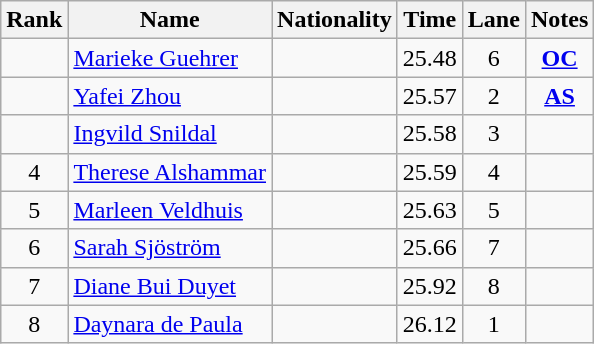<table class="wikitable sortable" style="text-align:center">
<tr>
<th>Rank</th>
<th>Name</th>
<th>Nationality</th>
<th>Time</th>
<th>Lane</th>
<th>Notes</th>
</tr>
<tr>
<td></td>
<td align=left><a href='#'>Marieke Guehrer</a></td>
<td align=left></td>
<td>25.48</td>
<td>6</td>
<td><strong> <a href='#'>OC</a></strong></td>
</tr>
<tr>
<td></td>
<td align=left><a href='#'>Yafei Zhou</a></td>
<td align=left></td>
<td>25.57</td>
<td>2</td>
<td><strong><a href='#'>AS</a></strong></td>
</tr>
<tr>
<td></td>
<td align=left><a href='#'>Ingvild Snildal</a></td>
<td align=left></td>
<td>25.58</td>
<td>3</td>
<td></td>
</tr>
<tr>
<td>4</td>
<td align=left><a href='#'>Therese Alshammar</a></td>
<td align=left></td>
<td>25.59</td>
<td>4</td>
<td></td>
</tr>
<tr>
<td>5</td>
<td align=left><a href='#'>Marleen Veldhuis</a></td>
<td align=left></td>
<td>25.63</td>
<td>5</td>
<td></td>
</tr>
<tr>
<td>6</td>
<td align=left><a href='#'>Sarah Sjöström</a></td>
<td align=left></td>
<td>25.66</td>
<td>7</td>
<td></td>
</tr>
<tr>
<td>7</td>
<td align=left><a href='#'>Diane Bui Duyet</a></td>
<td align=left></td>
<td>25.92</td>
<td>8</td>
<td></td>
</tr>
<tr>
<td>8</td>
<td align=left><a href='#'>Daynara de Paula</a></td>
<td align=left></td>
<td>26.12</td>
<td>1</td>
<td></td>
</tr>
</table>
